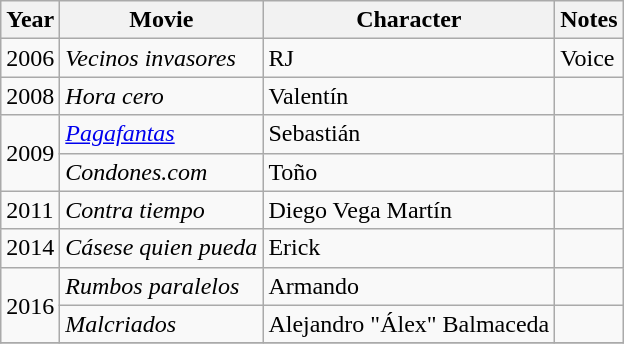<table class="wikitable">
<tr>
<th>Year</th>
<th>Movie</th>
<th>Character</th>
<th>Notes</th>
</tr>
<tr>
<td>2006</td>
<td><em>Vecinos invasores</em></td>
<td>RJ</td>
<td>Voice</td>
</tr>
<tr>
<td>2008</td>
<td><em>Hora cero</em></td>
<td>Valentín</td>
<td></td>
</tr>
<tr>
<td rowspan="2">2009</td>
<td><em><a href='#'>Pagafantas</a></em></td>
<td>Sebastián</td>
<td></td>
</tr>
<tr>
<td><em>Condones.com</em></td>
<td>Toño</td>
<td></td>
</tr>
<tr>
<td>2011</td>
<td><em>Contra tiempo</em></td>
<td>Diego Vega Martín</td>
<td></td>
</tr>
<tr>
<td>2014</td>
<td><em>Cásese quien pueda</em></td>
<td>Erick</td>
<td></td>
</tr>
<tr>
<td rowspan="2">2016</td>
<td><em>Rumbos paralelos</em></td>
<td>Armando</td>
<td></td>
</tr>
<tr>
<td><em>Malcriados</em></td>
<td>Alejandro "Álex" Balmaceda</td>
<td></td>
</tr>
<tr>
</tr>
</table>
